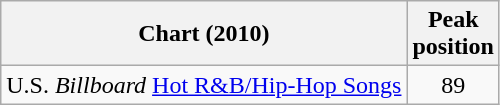<table class="wikitable">
<tr>
<th align="left">Chart (2010)</th>
<th style="text-align:center;">Peak<br>position</th>
</tr>
<tr>
<td align="left">U.S. <em>Billboard</em> <a href='#'>Hot R&B/Hip-Hop Songs</a></td>
<td style="text-align:center;">89</td>
</tr>
</table>
